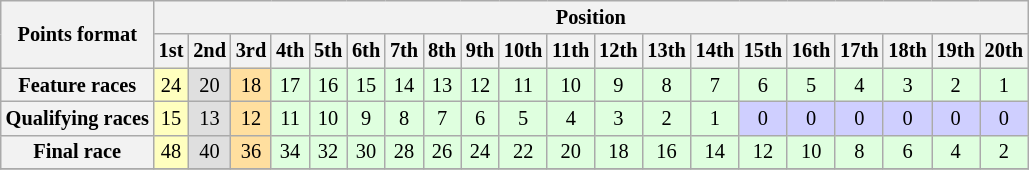<table class="wikitable" style="font-size:85%; text-align:center">
<tr style="background:#f9f9f9">
<th rowspan="2">Points format</th>
<th colspan="28">Position</th>
</tr>
<tr>
<th>1st</th>
<th>2nd</th>
<th>3rd</th>
<th>4th</th>
<th>5th</th>
<th>6th</th>
<th>7th</th>
<th>8th</th>
<th>9th</th>
<th>10th</th>
<th>11th</th>
<th>12th</th>
<th>13th</th>
<th>14th</th>
<th>15th</th>
<th>16th</th>
<th>17th</th>
<th>18th</th>
<th>19th</th>
<th>20th</th>
</tr>
<tr>
<th>Feature races</th>
<td style="background:#ffffbf;">24</td>
<td style="background:#dfdfdf;">20</td>
<td style="background:#ffdf9f;">18</td>
<td style="background:#dfffdf;">17</td>
<td style="background:#dfffdf;">16</td>
<td style="background:#dfffdf;">15</td>
<td style="background:#dfffdf;">14</td>
<td style="background:#dfffdf;">13</td>
<td style="background:#dfffdf;">12</td>
<td style="background:#dfffdf;">11</td>
<td style="background:#dfffdf;">10</td>
<td style="background:#dfffdf;">9</td>
<td style="background:#dfffdf;">8</td>
<td style="background:#dfffdf;">7</td>
<td style="background:#dfffdf;">6</td>
<td style="background:#dfffdf;">5</td>
<td style="background:#dfffdf;">4</td>
<td style="background:#dfffdf;">3</td>
<td style="background:#dfffdf;">2</td>
<td style="background:#dfffdf;">1</td>
</tr>
<tr>
<th>Qualifying races</th>
<td style="background:#ffffbf;">15</td>
<td style="background:#dfdfdf;">13</td>
<td style="background:#ffdf9f;">12</td>
<td style="background:#dfffdf;">11</td>
<td style="background:#dfffdf;">10</td>
<td style="background:#dfffdf;">9</td>
<td style="background:#dfffdf;">8</td>
<td style="background:#dfffdf;">7</td>
<td style="background:#dfffdf;">6</td>
<td style="background:#dfffdf;">5</td>
<td style="background:#dfffdf;">4</td>
<td style="background:#dfffdf;">3</td>
<td style="background:#dfffdf;">2</td>
<td style="background:#dfffdf;">1</td>
<td style="background:#cfcfff;">0</td>
<td style="background:#cfcfff;">0</td>
<td style="background:#cfcfff;">0</td>
<td style="background:#cfcfff;">0</td>
<td style="background:#cfcfff;">0</td>
<td style="background:#cfcfff;">0</td>
</tr>
<tr>
<th>Final race</th>
<td style="background:#FFFFBF;">48</td>
<td style="background:#DFDFDF;">40</td>
<td style="background:#FFDF9F;">36</td>
<td style="background:#DFFFDF;">34</td>
<td style="background:#DFFFDF;">32</td>
<td style="background:#DFFFDF;">30</td>
<td style="background:#DFFFDF;">28</td>
<td style="background:#DFFFDF;">26</td>
<td style="background:#DFFFDF;">24</td>
<td style="background:#DFFFDF;">22</td>
<td style="background:#DFFFDF;">20</td>
<td style="background:#DFFFDF;">18</td>
<td style="background:#DFFFDF;">16</td>
<td style="background:#DFFFDF;">14</td>
<td style="background:#DFFFDF;">12</td>
<td style="background:#DFFFDF;">10</td>
<td style="background:#DFFFDF;">8</td>
<td style="background:#DFFFDF;">6</td>
<td style="background:#DFFFDF;">4</td>
<td style="background:#DFFFDF;">2</td>
</tr>
<tr>
</tr>
</table>
